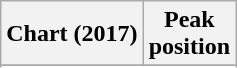<table class="wikitable sortable plainrowheaders" style="text-align:center">
<tr>
<th scope="col">Chart (2017)</th>
<th scope="col">Peak<br> position</th>
</tr>
<tr>
</tr>
<tr>
</tr>
<tr>
</tr>
<tr>
</tr>
<tr>
</tr>
</table>
